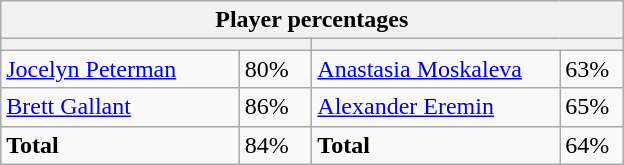<table class="wikitable">
<tr>
<th colspan=4 width=400>Player percentages</th>
</tr>
<tr>
<th colspan=2 width=200 style="white-space:nowrap;"></th>
<th colspan=2 width=200 style="white-space:nowrap;"></th>
</tr>
<tr>
<td><a href='#'>Jocelyn Peterman</a></td>
<td>80%</td>
<td><a href='#'>Anastasia Moskaleva</a></td>
<td>63%</td>
</tr>
<tr>
<td><a href='#'>Brett Gallant</a></td>
<td>86%</td>
<td><a href='#'>Alexander Eremin</a></td>
<td>65%</td>
</tr>
<tr>
<td><strong>Total</strong></td>
<td>84%</td>
<td><strong>Total</strong></td>
<td>64%</td>
</tr>
</table>
